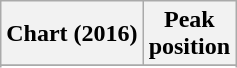<table class="wikitable sortable plainrowheaders" style="text-align:center">
<tr>
<th scope="col">Chart (2016)</th>
<th scope="col">Peak<br>position</th>
</tr>
<tr>
</tr>
<tr>
</tr>
</table>
